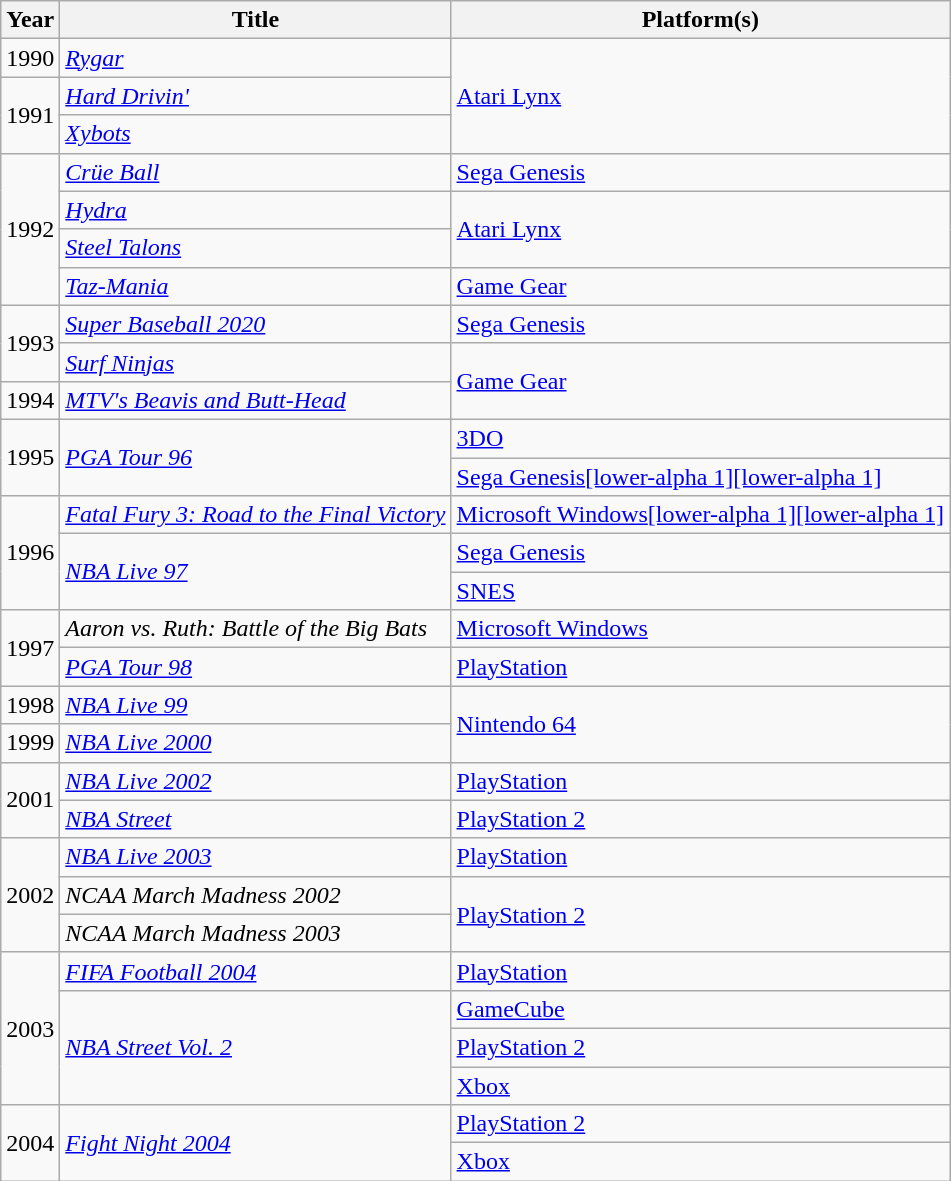<table class="wikitable sortable">
<tr>
<th>Year</th>
<th>Title</th>
<th>Platform(s)</th>
</tr>
<tr>
<td>1990</td>
<td><em><a href='#'>Rygar</a></em></td>
<td rowspan="3"><a href='#'>Atari Lynx</a></td>
</tr>
<tr>
<td rowspan="2">1991</td>
<td><em><a href='#'>Hard Drivin'</a></em></td>
</tr>
<tr>
<td><em><a href='#'>Xybots</a></em></td>
</tr>
<tr>
<td rowspan="4">1992</td>
<td><em><a href='#'>Crüe Ball</a></em></td>
<td><a href='#'>Sega Genesis</a></td>
</tr>
<tr>
<td><em><a href='#'>Hydra</a></em></td>
<td rowspan="2"><a href='#'>Atari Lynx</a></td>
</tr>
<tr>
<td><em><a href='#'>Steel Talons</a></em></td>
</tr>
<tr>
<td><em><a href='#'>Taz-Mania</a></em></td>
<td><a href='#'>Game Gear</a></td>
</tr>
<tr>
<td rowspan="2">1993</td>
<td><em><a href='#'>Super Baseball 2020</a></em></td>
<td><a href='#'>Sega Genesis</a></td>
</tr>
<tr>
<td><em><a href='#'>Surf Ninjas</a></em></td>
<td rowspan="2"><a href='#'>Game Gear</a></td>
</tr>
<tr>
<td>1994</td>
<td><em><a href='#'>MTV's Beavis and Butt-Head</a></em></td>
</tr>
<tr>
<td rowspan="2">1995</td>
<td rowspan="2"><em><a href='#'>PGA Tour 96</a></em></td>
<td><a href='#'>3DO</a></td>
</tr>
<tr>
<td><a href='#'>Sega Genesis</a><a href='#'><span>[lower-alpha 1]</span></a><a href='#'><span>[lower-alpha 1]</span></a></td>
</tr>
<tr>
<td rowspan="3">1996</td>
<td><em><a href='#'>Fatal Fury 3: Road to the Final Victory</a></em></td>
<td><a href='#'>Microsoft Windows</a><a href='#'><span>[lower-alpha 1]</span></a><a href='#'><span>[lower-alpha 1]</span></a></td>
</tr>
<tr>
<td rowspan="2"><em><a href='#'>NBA Live 97</a></em></td>
<td><a href='#'>Sega Genesis</a></td>
</tr>
<tr>
<td><a href='#'>SNES</a></td>
</tr>
<tr>
<td rowspan="2">1997</td>
<td><em>Aaron vs. Ruth: Battle of the Big Bats</em></td>
<td><a href='#'>Microsoft Windows</a></td>
</tr>
<tr>
<td><em><a href='#'>PGA Tour 98</a></em></td>
<td><a href='#'>PlayStation</a></td>
</tr>
<tr>
<td>1998</td>
<td><em><a href='#'>NBA Live 99</a></em></td>
<td rowspan="2"><a href='#'>Nintendo 64</a></td>
</tr>
<tr>
<td>1999</td>
<td><em><a href='#'>NBA Live 2000</a></em></td>
</tr>
<tr>
<td rowspan="2">2001</td>
<td><em><a href='#'>NBA Live 2002</a></em></td>
<td><a href='#'>PlayStation</a></td>
</tr>
<tr>
<td><em><a href='#'>NBA Street</a></em></td>
<td><a href='#'>PlayStation 2</a></td>
</tr>
<tr>
<td rowspan="3">2002</td>
<td><em><a href='#'>NBA Live 2003</a></em></td>
<td><a href='#'>PlayStation</a></td>
</tr>
<tr>
<td><em>NCAA March Madness 2002</em></td>
<td rowspan="2"><a href='#'>PlayStation 2</a></td>
</tr>
<tr>
<td><em>NCAA March Madness 2003</em></td>
</tr>
<tr>
<td rowspan="4">2003</td>
<td><em><a href='#'>FIFA Football 2004</a></em></td>
<td><a href='#'>PlayStation</a></td>
</tr>
<tr>
<td rowspan="3"><em><a href='#'>NBA Street Vol. 2</a></em></td>
<td><a href='#'>GameCube</a></td>
</tr>
<tr>
<td><a href='#'>PlayStation 2</a></td>
</tr>
<tr>
<td><a href='#'>Xbox</a></td>
</tr>
<tr>
<td rowspan="2">2004</td>
<td rowspan="2"><em><a href='#'>Fight Night 2004</a></em></td>
<td><a href='#'>PlayStation 2</a></td>
</tr>
<tr>
<td><a href='#'>Xbox</a></td>
</tr>
</table>
